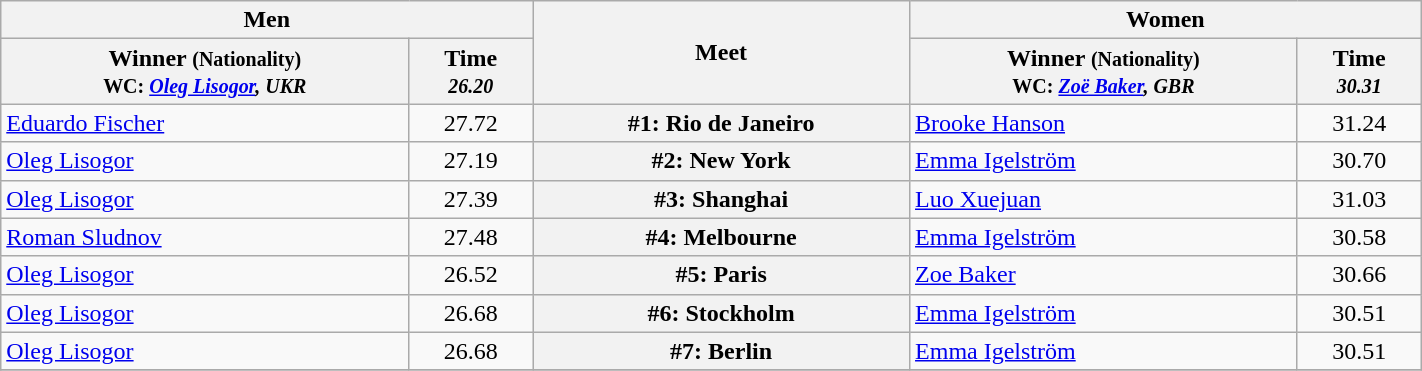<table class=wikitable width="75%">
<tr>
<th colspan="2">Men</th>
<th rowspan="2">Meet</th>
<th colspan="2">Women</th>
</tr>
<tr>
<th>Winner <small>(Nationality) <br> WC: <em><a href='#'>Oleg Lisogor</a>, UKR</em> </small></th>
<th>Time <small><br> <em>26.20</em> </small></th>
<th>Winner <small>(Nationality) <br> WC: <em><a href='#'>Zoë Baker</a>, GBR</em> </small></th>
<th>Time <small><br> <em>30.31</em> </small></th>
</tr>
<tr>
<td> <a href='#'>Eduardo Fischer</a></td>
<td align=center>27.72</td>
<th>#1: Rio de Janeiro</th>
<td> <a href='#'>Brooke Hanson</a></td>
<td align=center>31.24</td>
</tr>
<tr>
<td> <a href='#'>Oleg Lisogor</a></td>
<td align=center>27.19</td>
<th>#2: New York</th>
<td> <a href='#'>Emma Igelström</a></td>
<td align=center>30.70</td>
</tr>
<tr>
<td> <a href='#'>Oleg Lisogor</a></td>
<td align=center>27.39</td>
<th>#3: Shanghai</th>
<td> <a href='#'>Luo Xuejuan</a></td>
<td align=center>31.03</td>
</tr>
<tr>
<td> <a href='#'>Roman Sludnov</a></td>
<td align=center>27.48</td>
<th>#4: Melbourne</th>
<td> <a href='#'>Emma Igelström</a></td>
<td align=center>30.58</td>
</tr>
<tr>
<td> <a href='#'>Oleg Lisogor</a></td>
<td align=center>26.52</td>
<th>#5: Paris</th>
<td> <a href='#'>Zoe Baker</a></td>
<td align=center>30.66</td>
</tr>
<tr>
<td> <a href='#'>Oleg Lisogor</a></td>
<td align=center>26.68</td>
<th>#6: Stockholm</th>
<td> <a href='#'>Emma Igelström</a></td>
<td align=center>30.51</td>
</tr>
<tr>
<td> <a href='#'>Oleg Lisogor</a></td>
<td align=center>26.68</td>
<th>#7: Berlin</th>
<td> <a href='#'>Emma Igelström</a></td>
<td align=center>30.51</td>
</tr>
<tr>
</tr>
</table>
